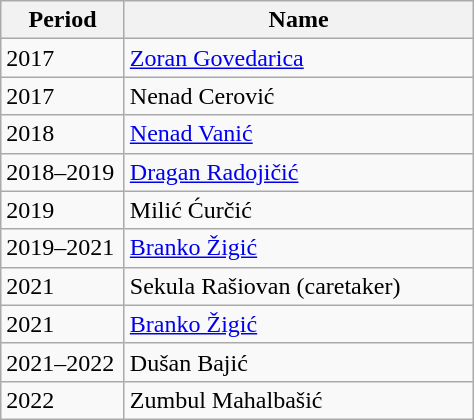<table class="wikitable">
<tr>
<th width="75">Period</th>
<th width="225">Name</th>
</tr>
<tr>
<td>2017</td>
<td> <a href='#'>Zoran Govedarica</a></td>
</tr>
<tr>
<td>2017</td>
<td> Nenad Cerović</td>
</tr>
<tr>
<td>2018</td>
<td> <a href='#'>Nenad Vanić</a></td>
</tr>
<tr>
<td>2018–2019</td>
<td> <a href='#'>Dragan Radojičić</a></td>
</tr>
<tr>
<td>2019</td>
<td> Milić Ćurčić</td>
</tr>
<tr>
<td>2019–2021</td>
<td> <a href='#'>Branko Žigić</a></td>
</tr>
<tr>
<td>2021</td>
<td> Sekula Rašiovan (caretaker)</td>
</tr>
<tr>
<td>2021</td>
<td> <a href='#'>Branko Žigić</a></td>
</tr>
<tr>
<td>2021–2022</td>
<td> Dušan Bajić</td>
</tr>
<tr>
<td>2022</td>
<td> Zumbul Mahalbašić</td>
</tr>
</table>
